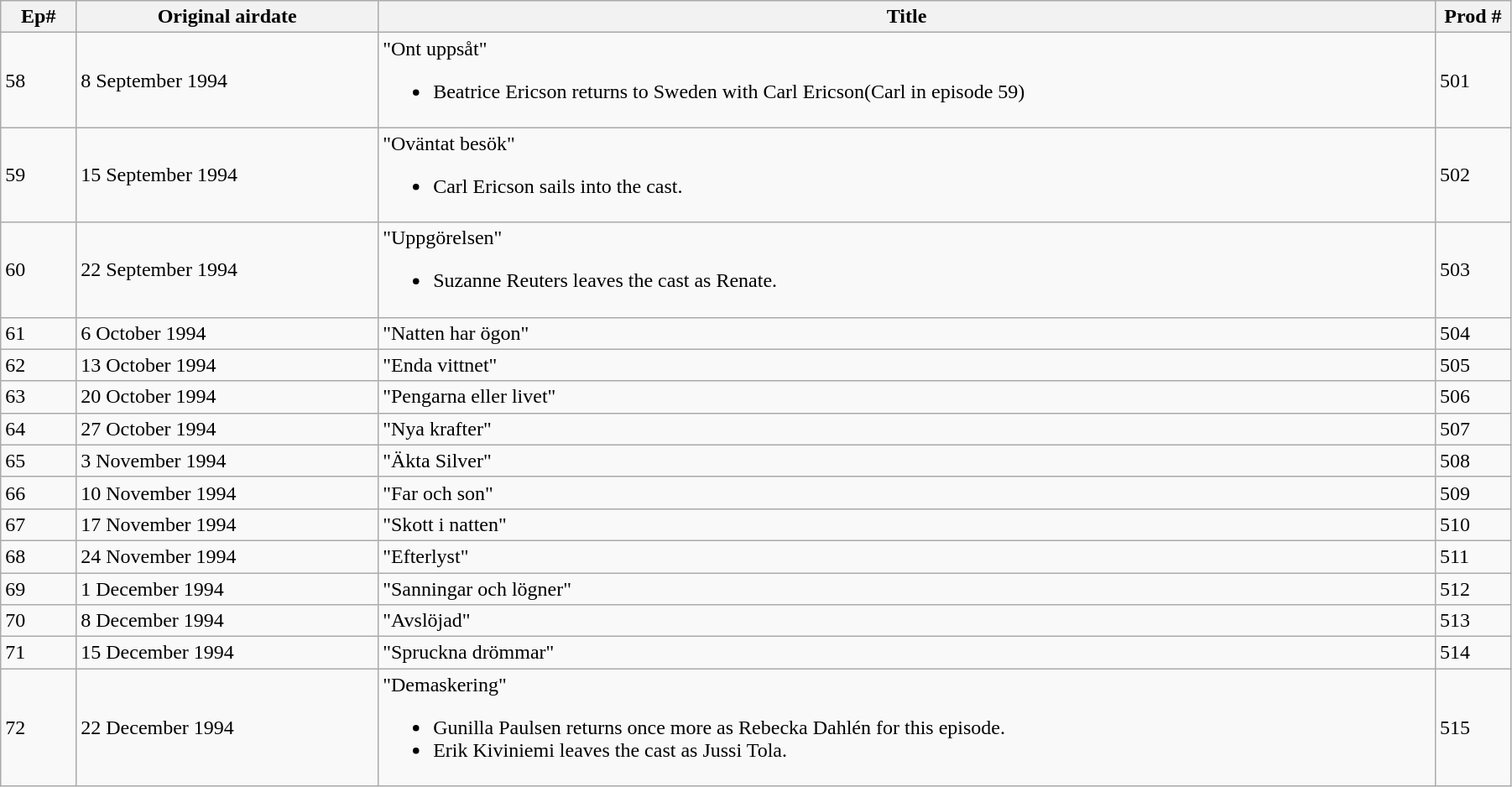<table class="wikitable" width=95%>
<tr>
<th width=5%>Ep#</th>
<th width=20%>Original airdate</th>
<th>Title</th>
<th width=5%>Prod #</th>
</tr>
<tr>
<td>58</td>
<td>8 September 1994</td>
<td>"Ont uppsåt"<br><ul><li>Beatrice Ericson returns to Sweden with Carl Ericson(Carl in episode 59)</li></ul></td>
<td>501</td>
</tr>
<tr>
<td>59</td>
<td>15 September 1994</td>
<td>"Oväntat besök"<br><ul><li>Carl Ericson sails into the cast.</li></ul></td>
<td>502</td>
</tr>
<tr>
<td>60</td>
<td>22 September 1994</td>
<td>"Uppgörelsen"<br><ul><li>Suzanne Reuters leaves the cast as Renate.</li></ul></td>
<td>503</td>
</tr>
<tr>
<td>61</td>
<td>6 October 1994</td>
<td>"Natten har ögon"</td>
<td>504</td>
</tr>
<tr>
<td>62</td>
<td>13 October 1994</td>
<td>"Enda vittnet"</td>
<td>505</td>
</tr>
<tr>
<td>63</td>
<td>20 October 1994</td>
<td>"Pengarna eller livet"</td>
<td>506</td>
</tr>
<tr>
<td>64</td>
<td>27 October 1994</td>
<td>"Nya krafter"</td>
<td>507</td>
</tr>
<tr>
<td>65</td>
<td>3 November 1994</td>
<td>"Äkta Silver"</td>
<td>508</td>
</tr>
<tr>
<td>66</td>
<td>10 November 1994</td>
<td>"Far och son"</td>
<td>509</td>
</tr>
<tr>
<td>67</td>
<td>17 November 1994</td>
<td>"Skott i natten"</td>
<td>510</td>
</tr>
<tr>
<td>68</td>
<td>24 November 1994</td>
<td>"Efterlyst"</td>
<td>511</td>
</tr>
<tr>
<td>69</td>
<td>1 December 1994</td>
<td>"Sanningar och lögner"</td>
<td>512</td>
</tr>
<tr>
<td>70</td>
<td>8 December 1994</td>
<td>"Avslöjad"</td>
<td>513</td>
</tr>
<tr>
<td>71</td>
<td>15 December 1994</td>
<td>"Spruckna drömmar"</td>
<td>514</td>
</tr>
<tr>
<td>72</td>
<td>22 December 1994</td>
<td>"Demaskering"<br><ul><li>Gunilla Paulsen returns once more as Rebecka Dahlén for this episode.</li><li>Erik Kiviniemi leaves the cast as Jussi Tola.</li></ul></td>
<td>515</td>
</tr>
</table>
